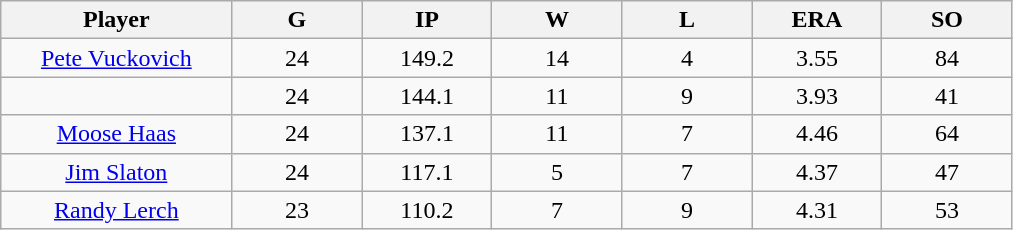<table class="wikitable sortable">
<tr>
<th bgcolor="#DDDDFF" width="16%">Player</th>
<th bgcolor="#DDDDFF" width="9%">G</th>
<th bgcolor="#DDDDFF" width="9%">IP</th>
<th bgcolor="#DDDDFF" width="9%">W</th>
<th bgcolor="#DDDDFF" width="9%">L</th>
<th bgcolor="#DDDDFF" width="9%">ERA</th>
<th bgcolor="#DDDDFF" width="9%">SO</th>
</tr>
<tr align="center">
<td><a href='#'>Pete Vuckovich</a></td>
<td>24</td>
<td>149.2</td>
<td>14</td>
<td>4</td>
<td>3.55</td>
<td>84</td>
</tr>
<tr align=center>
<td></td>
<td>24</td>
<td>144.1</td>
<td>11</td>
<td>9</td>
<td>3.93</td>
<td>41</td>
</tr>
<tr align=center>
<td><a href='#'>Moose Haas</a></td>
<td>24</td>
<td>137.1</td>
<td>11</td>
<td>7</td>
<td>4.46</td>
<td>64</td>
</tr>
<tr align=center>
<td><a href='#'>Jim Slaton</a></td>
<td>24</td>
<td>117.1</td>
<td>5</td>
<td>7</td>
<td>4.37</td>
<td>47</td>
</tr>
<tr align=center>
<td><a href='#'>Randy Lerch</a></td>
<td>23</td>
<td>110.2</td>
<td>7</td>
<td>9</td>
<td>4.31</td>
<td>53</td>
</tr>
</table>
